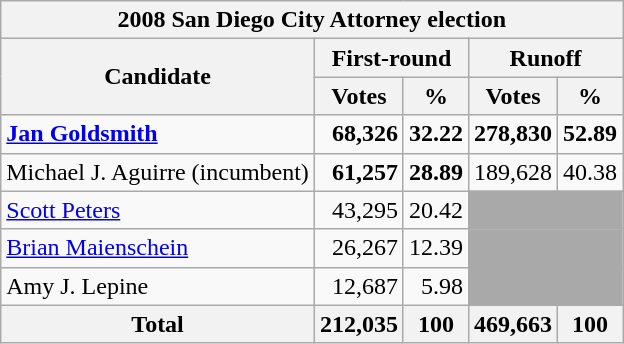<table class=wikitable>
<tr>
<th colspan=5>2008 San Diego City Attorney election</th>
</tr>
<tr>
<th colspan=1 rowspan=2>Candidate</th>
<th colspan=2>First-round</th>
<th colspan=2>Runoff</th>
</tr>
<tr>
<th>Votes</th>
<th>%</th>
<th>Votes</th>
<th>%</th>
</tr>
<tr>
<td><strong><a href='#'>Jan Goldsmith</a></strong></td>
<td align="right"><strong>68,326</strong></td>
<td align="right"><strong>32.22</strong></td>
<td align="right"><strong>278,830</strong></td>
<td align="right"><strong>52.89</strong></td>
</tr>
<tr>
<td>Michael J. Aguirre (incumbent)</td>
<td align="right"><strong>61,257</strong></td>
<td align="right"><strong>28.89</strong></td>
<td align="right">189,628</td>
<td align="right">40.38</td>
</tr>
<tr>
<td><a href='#'>Scott Peters</a></td>
<td align="right">43,295</td>
<td align="right">20.42</td>
<td colspan=2 bgcolor=darkgray></td>
</tr>
<tr>
<td><a href='#'>Brian Maienschein</a></td>
<td align="right">26,267</td>
<td align="right">12.39</td>
<td colspan=2 bgcolor=darkgray></td>
</tr>
<tr>
<td>Amy J. Lepine</td>
<td align="right">12,687</td>
<td align="right">5.98</td>
<td colspan=2 bgcolor=darkgray></td>
</tr>
<tr>
<th>Total</th>
<th>212,035</th>
<th>100</th>
<th>469,663</th>
<th>100</th>
</tr>
</table>
